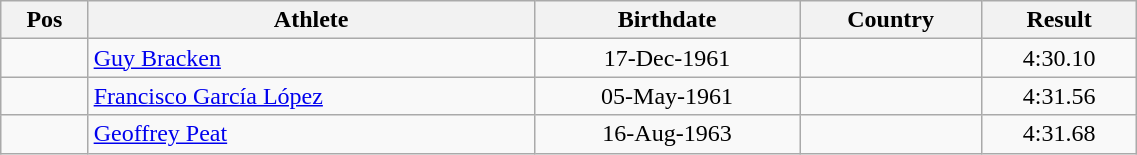<table class="wikitable"  style="text-align:center; width:60%;">
<tr>
<th>Pos</th>
<th>Athlete</th>
<th>Birthdate</th>
<th>Country</th>
<th>Result</th>
</tr>
<tr>
<td align=center></td>
<td align=left><a href='#'>Guy Bracken</a></td>
<td>17-Dec-1961</td>
<td align=left></td>
<td>4:30.10</td>
</tr>
<tr>
<td align=center></td>
<td align=left><a href='#'>Francisco García López</a></td>
<td>05-May-1961</td>
<td align=left></td>
<td>4:31.56</td>
</tr>
<tr>
<td align=center></td>
<td align=left><a href='#'>Geoffrey Peat</a></td>
<td>16-Aug-1963</td>
<td align=left></td>
<td>4:31.68</td>
</tr>
</table>
